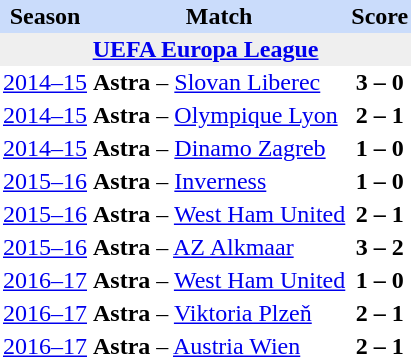<table class="toccolours" border="0" cellpadding="2" cellspacing="0" align="left" style="margin:0.5em;">
<tr bgcolor=#CADCFB>
<th>Season</th>
<th>Match</th>
<th>Score</th>
</tr>
<tr>
<th colspan="4" bgcolor=#EFEFEF><a href='#'>UEFA Europa League</a></th>
</tr>
<tr>
<td align="center"><a href='#'>2014–15</a></td>
<td align="left"><strong>Astra</strong> –  <a href='#'>Slovan Liberec</a></td>
<td align="center"><strong>3 – 0</strong></td>
</tr>
<tr>
<td align="center"><a href='#'>2014–15</a></td>
<td align="left"><strong>Astra</strong> –  <a href='#'>Olympique Lyon</a></td>
<td align="center"><strong>2 – 1</strong></td>
</tr>
<tr>
<td align="center"><a href='#'>2014–15</a></td>
<td align="left"><strong>Astra</strong> –  <a href='#'>Dinamo Zagreb</a></td>
<td align="center"><strong>1 – 0</strong></td>
</tr>
<tr>
<td align="center"><a href='#'>2015–16</a></td>
<td align="left"><strong>Astra</strong> –  <a href='#'>Inverness</a></td>
<td align="center"><strong>1 – 0</strong></td>
</tr>
<tr>
<td align="center"><a href='#'>2015–16</a></td>
<td align="left"><strong>Astra</strong> –  <a href='#'>West Ham United</a></td>
<td align="center"><strong>2 – 1</strong></td>
</tr>
<tr>
<td align="center"><a href='#'>2015–16</a></td>
<td align="left"><strong>Astra</strong> –  <a href='#'>AZ Alkmaar</a></td>
<td align="center"><strong>3 – 2</strong></td>
</tr>
<tr>
<td align="center"><a href='#'>2016–17</a></td>
<td align="left"><strong>Astra</strong> –  <a href='#'>West Ham United</a></td>
<td align="center"><strong>1 – 0</strong></td>
</tr>
<tr>
<td align="center"><a href='#'>2016–17</a></td>
<td align="left"><strong>Astra</strong> –   <a href='#'>Viktoria Plzeň</a></td>
<td align="center"><strong>2 – 1</strong></td>
</tr>
<tr>
<td align="center"><a href='#'>2016–17</a></td>
<td align="left"><strong>Astra</strong> –   <a href='#'>Austria Wien</a></td>
<td align="center"><strong>2 – 1</strong></td>
</tr>
<tr>
</tr>
</table>
